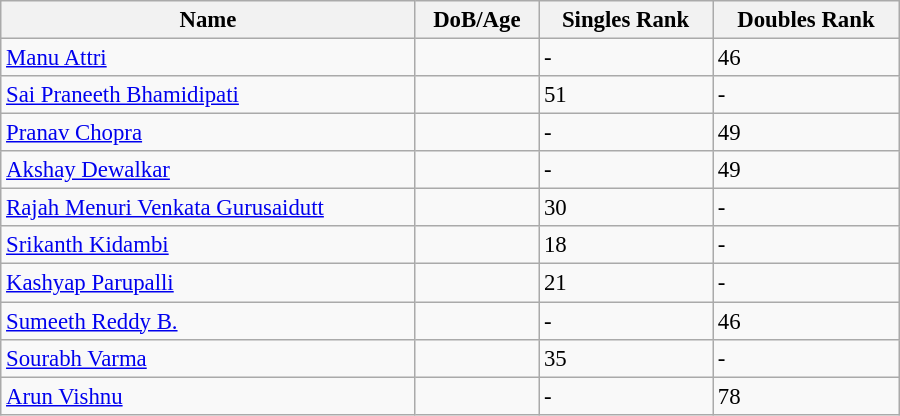<table class="wikitable"  style="width:600px; font-size:95%;">
<tr>
<th align="left">Name</th>
<th align="left">DoB/Age</th>
<th align="left">Singles Rank</th>
<th align="left">Doubles Rank</th>
</tr>
<tr>
<td><a href='#'>Manu Attri</a></td>
<td></td>
<td>-</td>
<td>46</td>
</tr>
<tr>
<td><a href='#'>Sai Praneeth Bhamidipati</a></td>
<td></td>
<td>51</td>
<td>-</td>
</tr>
<tr>
<td><a href='#'>Pranav Chopra</a></td>
<td></td>
<td>-</td>
<td>49</td>
</tr>
<tr>
<td><a href='#'>Akshay Dewalkar</a></td>
<td></td>
<td>-</td>
<td>49</td>
</tr>
<tr>
<td><a href='#'>Rajah Menuri Venkata Gurusaidutt</a></td>
<td></td>
<td>30</td>
<td>-</td>
</tr>
<tr>
<td><a href='#'>Srikanth Kidambi</a></td>
<td></td>
<td>18</td>
<td>-</td>
</tr>
<tr>
<td><a href='#'>Kashyap Parupalli</a></td>
<td></td>
<td>21</td>
<td>-</td>
</tr>
<tr>
<td><a href='#'>Sumeeth Reddy B.</a></td>
<td></td>
<td>-</td>
<td>46</td>
</tr>
<tr>
<td><a href='#'>Sourabh Varma</a></td>
<td></td>
<td>35</td>
<td>-</td>
</tr>
<tr>
<td><a href='#'>Arun Vishnu</a></td>
<td></td>
<td>-</td>
<td>78</td>
</tr>
</table>
